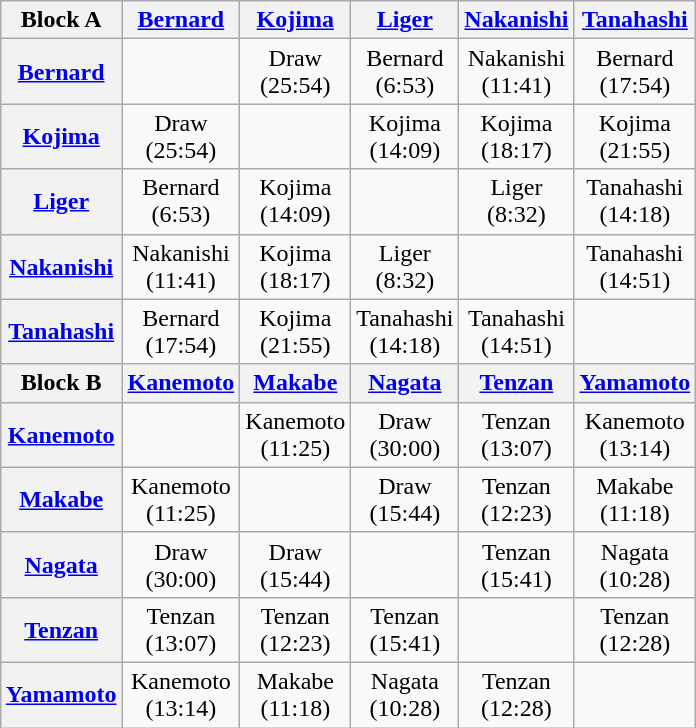<table class="wikitable" style="margin: 1em auto 1em auto">
<tr align="center">
<th>Block A</th>
<th><a href='#'>Bernard</a></th>
<th><a href='#'>Kojima</a></th>
<th><a href='#'>Liger</a></th>
<th><a href='#'>Nakanishi</a></th>
<th><a href='#'>Tanahashi</a></th>
</tr>
<tr align="center">
<th><a href='#'>Bernard</a></th>
<td></td>
<td>Draw<br>(25:54)</td>
<td>Bernard<br>(6:53)</td>
<td>Nakanishi<br>(11:41)</td>
<td>Bernard<br>(17:54)</td>
</tr>
<tr align="center">
<th><a href='#'>Kojima</a></th>
<td>Draw<br>(25:54)</td>
<td></td>
<td>Kojima<br>(14:09)</td>
<td>Kojima<br>(18:17)</td>
<td>Kojima<br>(21:55)</td>
</tr>
<tr align="center">
<th><a href='#'>Liger</a></th>
<td>Bernard<br>(6:53)</td>
<td>Kojima<br>(14:09)</td>
<td></td>
<td>Liger<br>(8:32)</td>
<td>Tanahashi<br>(14:18)</td>
</tr>
<tr align="center">
<th><a href='#'>Nakanishi</a></th>
<td>Nakanishi<br>(11:41)</td>
<td>Kojima<br>(18:17)</td>
<td>Liger<br>(8:32)</td>
<td></td>
<td>Tanahashi<br>(14:51)</td>
</tr>
<tr align="center">
<th><a href='#'>Tanahashi</a></th>
<td>Bernard<br>(17:54)</td>
<td>Kojima<br>(21:55)</td>
<td>Tanahashi<br>(14:18)</td>
<td>Tanahashi<br>(14:51)</td>
<td></td>
</tr>
<tr align="center">
<th>Block B</th>
<th><a href='#'>Kanemoto</a></th>
<th><a href='#'>Makabe</a></th>
<th><a href='#'>Nagata</a></th>
<th><a href='#'>Tenzan</a></th>
<th><a href='#'>Yamamoto</a></th>
</tr>
<tr align="center">
<th><a href='#'>Kanemoto</a></th>
<td></td>
<td>Kanemoto<br>(11:25)</td>
<td>Draw<br>(30:00)</td>
<td>Tenzan<br>(13:07)</td>
<td>Kanemoto<br>(13:14)</td>
</tr>
<tr align="center">
<th><a href='#'>Makabe</a></th>
<td>Kanemoto<br>(11:25)</td>
<td></td>
<td>Draw<br>(15:44)</td>
<td>Tenzan<br>(12:23)</td>
<td>Makabe<br>(11:18)</td>
</tr>
<tr align="center">
<th><a href='#'>Nagata</a></th>
<td>Draw<br>(30:00)</td>
<td>Draw<br>(15:44)</td>
<td></td>
<td>Tenzan<br>(15:41)</td>
<td>Nagata<br>(10:28)</td>
</tr>
<tr align="center">
<th><a href='#'>Tenzan</a></th>
<td>Tenzan<br>(13:07)</td>
<td>Tenzan<br>(12:23)</td>
<td>Tenzan<br>(15:41)</td>
<td></td>
<td>Tenzan<br>(12:28)</td>
</tr>
<tr align="center">
<th><a href='#'>Yamamoto</a></th>
<td>Kanemoto<br>(13:14)</td>
<td>Makabe<br>(11:18)</td>
<td>Nagata<br>(10:28)</td>
<td>Tenzan<br>(12:28)</td>
<td></td>
</tr>
</table>
